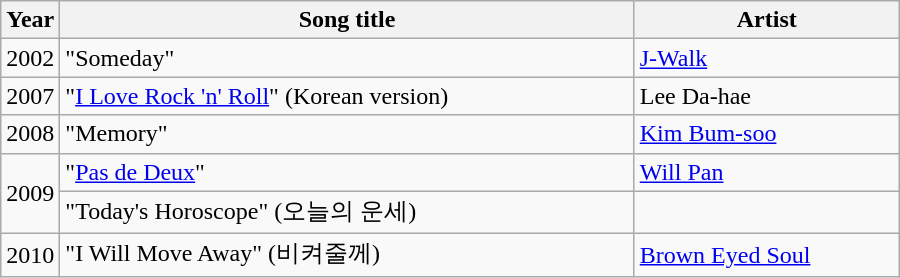<table class="wikitable" style="width:600px">
<tr>
<th width=10>Year</th>
<th>Song title</th>
<th>Artist</th>
</tr>
<tr>
<td>2002</td>
<td>"Someday"</td>
<td><a href='#'>J-Walk</a></td>
</tr>
<tr>
<td>2007</td>
<td>"<a href='#'>I Love Rock 'n' Roll</a>" (Korean version)</td>
<td>Lee Da-hae</td>
</tr>
<tr>
<td>2008</td>
<td>"Memory"</td>
<td><a href='#'>Kim Bum-soo</a></td>
</tr>
<tr>
<td rowspan="2">2009</td>
<td>"<a href='#'>Pas de Deux</a>"</td>
<td><a href='#'>Will Pan</a></td>
</tr>
<tr>
<td>"Today's Horoscope" (오늘의 운세)</td>
<td></td>
</tr>
<tr>
<td>2010</td>
<td>"I Will Move Away" (비켜줄께)</td>
<td><a href='#'>Brown Eyed Soul</a></td>
</tr>
</table>
